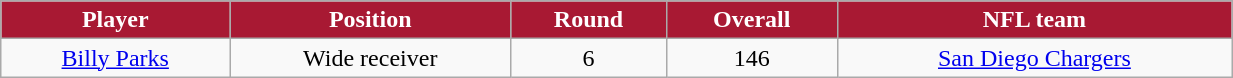<table class="wikitable" width="65%">
<tr align="center" style="background:#A81933;color:#FFFFFF;">
<td><strong>Player</strong></td>
<td><strong>Position</strong></td>
<td><strong>Round</strong></td>
<td><strong>Overall</strong></td>
<td><strong>NFL team</strong></td>
</tr>
<tr align="center" bgcolor="">
<td><a href='#'>Billy Parks</a></td>
<td>Wide receiver</td>
<td>6</td>
<td>146</td>
<td><a href='#'>San Diego Chargers</a></td>
</tr>
</table>
